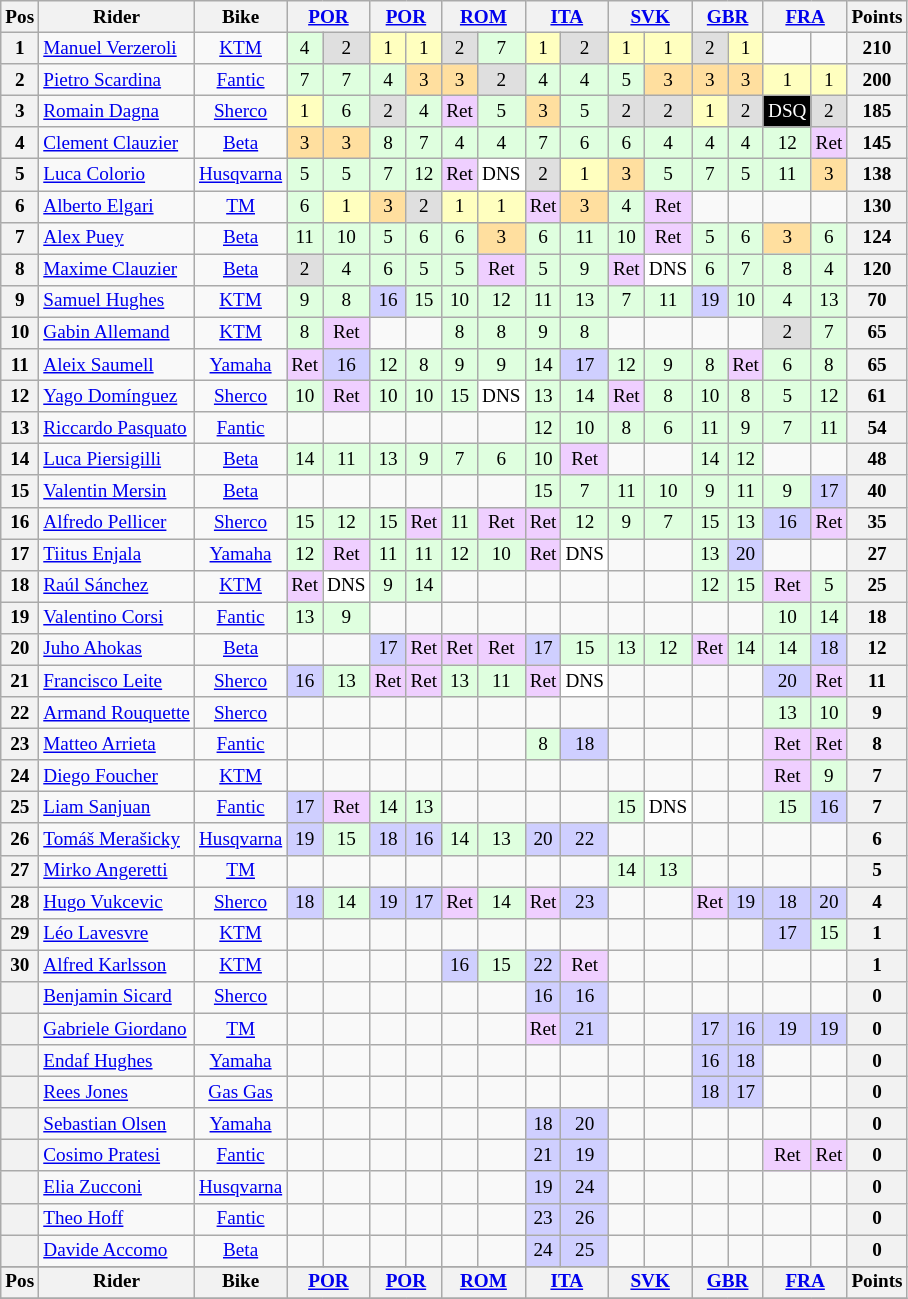<table class="wikitable" style="font-size: 80%; text-align:center">
<tr valign="top">
<th valign="middle">Pos</th>
<th valign="middle">Rider</th>
<th valign="middle">Bike</th>
<th colspan=2><a href='#'>POR</a><br></th>
<th colspan=2><a href='#'>POR</a><br></th>
<th colspan=2><a href='#'>ROM</a><br></th>
<th colspan=2><a href='#'>ITA</a><br></th>
<th colspan=2><a href='#'>SVK</a><br></th>
<th colspan=2><a href='#'>GBR</a><br></th>
<th colspan=2><a href='#'>FRA</a><br></th>
<th valign="middle">Points</th>
</tr>
<tr>
<th>1</th>
<td align=left> <a href='#'>Manuel Verzeroli</a></td>
<td><a href='#'>KTM</a></td>
<td style="background:#dfffdf;">4</td>
<td style="background:#dfdfdf;">2</td>
<td style="background:#ffffbf;">1</td>
<td style="background:#ffffbf;">1</td>
<td style="background:#dfdfdf;">2</td>
<td style="background:#dfffdf;">7</td>
<td style="background:#ffffbf;">1</td>
<td style="background:#dfdfdf;">2</td>
<td style="background:#ffffbf;">1</td>
<td style="background:#ffffbf;">1</td>
<td style="background:#dfdfdf;">2</td>
<td style="background:#ffffbf;">1</td>
<td></td>
<td></td>
<th>210</th>
</tr>
<tr>
<th>2</th>
<td align=left> <a href='#'>Pietro Scardina</a></td>
<td><a href='#'>Fantic</a></td>
<td style="background:#dfffdf;">7</td>
<td style="background:#dfffdf;">7</td>
<td style="background:#dfffdf;">4</td>
<td style="background:#ffdf9f;">3</td>
<td style="background:#ffdf9f;">3</td>
<td style="background:#dfdfdf;">2</td>
<td style="background:#dfffdf;">4</td>
<td style="background:#dfffdf;">4</td>
<td style="background:#dfffdf;">5</td>
<td style="background:#ffdf9f;">3</td>
<td style="background:#ffdf9f;">3</td>
<td style="background:#ffdf9f;">3</td>
<td style="background:#ffffbf;">1</td>
<td style="background:#ffffbf;">1</td>
<th>200</th>
</tr>
<tr>
<th>3</th>
<td align=left> <a href='#'>Romain Dagna</a></td>
<td><a href='#'>Sherco</a></td>
<td style="background:#ffffbf;">1</td>
<td style="background:#dfffdf;">6</td>
<td style="background:#dfdfdf;">2</td>
<td style="background:#dfffdf;">4</td>
<td style="background:#efcfff;">Ret</td>
<td style="background:#dfffdf;">5</td>
<td style="background:#ffdf9f;">3</td>
<td style="background:#dfffdf;">5</td>
<td style="background:#dfdfdf;">2</td>
<td style="background:#dfdfdf;">2</td>
<td style="background:#ffffbf;">1</td>
<td style="background:#dfdfdf;">2</td>
<td style="background-color:#000000;color:white">DSQ</td>
<td style="background:#dfdfdf;">2</td>
<th>185</th>
</tr>
<tr>
<th>4</th>
<td align=left> <a href='#'>Clement Clauzier</a></td>
<td><a href='#'>Beta</a></td>
<td style="background:#ffdf9f;">3</td>
<td style="background:#ffdf9f;">3</td>
<td style="background:#dfffdf;">8</td>
<td style="background:#dfffdf;">7</td>
<td style="background:#dfffdf;">4</td>
<td style="background:#dfffdf;">4</td>
<td style="background:#dfffdf;">7</td>
<td style="background:#dfffdf;">6</td>
<td style="background:#dfffdf;">6</td>
<td style="background:#dfffdf;">4</td>
<td style="background:#dfffdf;">4</td>
<td style="background:#dfffdf;">4</td>
<td style="background:#dfffdf;">12</td>
<td style="background:#efcfff;">Ret</td>
<th>145</th>
</tr>
<tr>
<th>5</th>
<td align=left> <a href='#'>Luca Colorio</a></td>
<td><a href='#'>Husqvarna</a></td>
<td style="background:#dfffdf;">5</td>
<td style="background:#dfffdf;">5</td>
<td style="background:#dfffdf;">7</td>
<td style="background:#dfffdf;">12</td>
<td style="background:#efcfff;">Ret</td>
<td style="background:#ffffff;">DNS</td>
<td style="background:#dfdfdf;">2</td>
<td style="background:#ffffbf;">1</td>
<td style="background:#ffdf9f;">3</td>
<td style="background:#dfffdf;">5</td>
<td style="background:#dfffdf;">7</td>
<td style="background:#dfffdf;">5</td>
<td style="background:#dfffdf;">11</td>
<td style="background:#ffdf9f;">3</td>
<th>138</th>
</tr>
<tr>
<th>6</th>
<td align=left> <a href='#'>Alberto Elgari</a></td>
<td><a href='#'>TM</a></td>
<td style="background:#dfffdf;">6</td>
<td style="background:#ffffbf;">1</td>
<td style="background:#ffdf9f;">3</td>
<td style="background:#dfdfdf;">2</td>
<td style="background:#ffffbf;">1</td>
<td style="background:#ffffbf;">1</td>
<td style="background:#efcfff;">Ret</td>
<td style="background:#ffdf9f;">3</td>
<td style="background:#dfffdf;">4</td>
<td style="background:#efcfff;">Ret</td>
<td></td>
<td></td>
<td></td>
<td></td>
<th>130</th>
</tr>
<tr>
<th>7</th>
<td align=left> <a href='#'>Alex Puey</a></td>
<td><a href='#'>Beta</a></td>
<td style="background:#dfffdf;">11</td>
<td style="background:#dfffdf;">10</td>
<td style="background:#dfffdf;">5</td>
<td style="background:#dfffdf;">6</td>
<td style="background:#dfffdf;">6</td>
<td style="background:#ffdf9f;">3</td>
<td style="background:#dfffdf;">6</td>
<td style="background:#dfffdf;">11</td>
<td style="background:#dfffdf;">10</td>
<td style="background:#efcfff;">Ret</td>
<td style="background:#dfffdf;">5</td>
<td style="background:#dfffdf;">6</td>
<td style="background:#ffdf9f;">3</td>
<td style="background:#dfffdf;">6</td>
<th>124</th>
</tr>
<tr>
<th>8</th>
<td align=left> <a href='#'>Maxime Clauzier</a></td>
<td><a href='#'>Beta</a></td>
<td style="background:#dfdfdf;">2</td>
<td style="background:#dfffdf;">4</td>
<td style="background:#dfffdf;">6</td>
<td style="background:#dfffdf;">5</td>
<td style="background:#dfffdf;">5</td>
<td style="background:#efcfff;">Ret</td>
<td style="background:#dfffdf;">5</td>
<td style="background:#dfffdf;">9</td>
<td style="background:#efcfff;">Ret</td>
<td style="background:#ffffff;">DNS</td>
<td style="background:#dfffdf;">6</td>
<td style="background:#dfffdf;">7</td>
<td style="background:#dfffdf;">8</td>
<td style="background:#dfffdf;">4</td>
<th>120</th>
</tr>
<tr>
<th>9</th>
<td align=left> <a href='#'>Samuel Hughes</a></td>
<td><a href='#'>KTM</a></td>
<td style="background:#dfffdf;">9</td>
<td style="background:#dfffdf;">8</td>
<td style="background:#cfcfff;">16</td>
<td style="background:#dfffdf;">15</td>
<td style="background:#dfffdf;">10</td>
<td style="background:#dfffdf;">12</td>
<td style="background:#dfffdf;">11</td>
<td style="background:#dfffdf;">13</td>
<td style="background:#dfffdf;">7</td>
<td style="background:#dfffdf;">11</td>
<td style="background:#cfcfff;">19</td>
<td style="background:#dfffdf;">10</td>
<td style="background:#dfffdf;">4</td>
<td style="background:#dfffdf;">13</td>
<th>70</th>
</tr>
<tr>
<th>10</th>
<td align=left> <a href='#'>Gabin Allemand</a></td>
<td><a href='#'>KTM</a></td>
<td style="background:#dfffdf;">8</td>
<td style="background:#efcfff;">Ret</td>
<td></td>
<td></td>
<td style="background:#dfffdf;">8</td>
<td style="background:#dfffdf;">8</td>
<td style="background:#dfffdf;">9</td>
<td style="background:#dfffdf;">8</td>
<td></td>
<td></td>
<td></td>
<td></td>
<td style="background:#dfdfdf;">2</td>
<td style="background:#dfffdf;">7</td>
<th>65</th>
</tr>
<tr>
<th>11</th>
<td align=left> <a href='#'>Aleix Saumell</a></td>
<td><a href='#'>Yamaha</a></td>
<td style="background:#efcfff;">Ret</td>
<td style="background:#cfcfff;">16</td>
<td style="background:#dfffdf;">12</td>
<td style="background:#dfffdf;">8</td>
<td style="background:#dfffdf;">9</td>
<td style="background:#dfffdf;">9</td>
<td style="background:#dfffdf;">14</td>
<td style="background:#cfcfff;">17</td>
<td style="background:#dfffdf;">12</td>
<td style="background:#dfffdf;">9</td>
<td style="background:#dfffdf;">8</td>
<td style="background:#efcfff;">Ret</td>
<td style="background:#dfffdf;">6</td>
<td style="background:#dfffdf;">8</td>
<th>65</th>
</tr>
<tr>
<th>12</th>
<td align=left> <a href='#'>Yago Domínguez</a></td>
<td><a href='#'>Sherco</a></td>
<td style="background:#dfffdf;">10</td>
<td style="background:#efcfff;">Ret</td>
<td style="background:#dfffdf;">10</td>
<td style="background:#dfffdf;">10</td>
<td style="background:#dfffdf;">15</td>
<td style="background:#ffffff;">DNS</td>
<td style="background:#dfffdf;">13</td>
<td style="background:#dfffdf;">14</td>
<td style="background:#efcfff;">Ret</td>
<td style="background:#dfffdf;">8</td>
<td style="background:#dfffdf;">10</td>
<td style="background:#dfffdf;">8</td>
<td style="background:#dfffdf;">5</td>
<td style="background:#dfffdf;">12</td>
<th>61</th>
</tr>
<tr>
<th>13</th>
<td align=left> <a href='#'>Riccardo Pasquato</a></td>
<td><a href='#'>Fantic</a></td>
<td></td>
<td></td>
<td></td>
<td></td>
<td></td>
<td></td>
<td style="background:#dfffdf;">12</td>
<td style="background:#dfffdf;">10</td>
<td style="background:#dfffdf;">8</td>
<td style="background:#dfffdf;">6</td>
<td style="background:#dfffdf;">11</td>
<td style="background:#dfffdf;">9</td>
<td style="background:#dfffdf;">7</td>
<td style="background:#dfffdf;">11</td>
<th>54</th>
</tr>
<tr>
<th>14</th>
<td align=left> <a href='#'>Luca Piersigilli</a></td>
<td><a href='#'>Beta</a></td>
<td style="background:#dfffdf;">14</td>
<td style="background:#dfffdf;">11</td>
<td style="background:#dfffdf;">13</td>
<td style="background:#dfffdf;">9</td>
<td style="background:#dfffdf;">7</td>
<td style="background:#dfffdf;">6</td>
<td style="background:#dfffdf;">10</td>
<td style="background:#efcfff;">Ret</td>
<td></td>
<td></td>
<td style="background:#dfffdf;">14</td>
<td style="background:#dfffdf;">12</td>
<td></td>
<td></td>
<th>48</th>
</tr>
<tr>
<th>15</th>
<td align=left> <a href='#'>Valentin Mersin</a></td>
<td><a href='#'>Beta</a></td>
<td></td>
<td></td>
<td></td>
<td></td>
<td></td>
<td></td>
<td style="background:#dfffdf;">15</td>
<td style="background:#dfffdf;">7</td>
<td style="background:#dfffdf;">11</td>
<td style="background:#dfffdf;">10</td>
<td style="background:#dfffdf;">9</td>
<td style="background:#dfffdf;">11</td>
<td style="background:#dfffdf;">9</td>
<td style="background:#cfcfff;">17</td>
<th>40</th>
</tr>
<tr>
<th>16</th>
<td align=left> <a href='#'>Alfredo Pellicer</a></td>
<td><a href='#'>Sherco</a></td>
<td style="background:#dfffdf;">15</td>
<td style="background:#dfffdf;">12</td>
<td style="background:#dfffdf;">15</td>
<td style="background:#efcfff;">Ret</td>
<td style="background:#dfffdf;">11</td>
<td style="background:#efcfff;">Ret</td>
<td style="background:#efcfff;">Ret</td>
<td style="background:#dfffdf;">12</td>
<td style="background:#dfffdf;">9</td>
<td style="background:#dfffdf;">7</td>
<td style="background:#dfffdf;">15</td>
<td style="background:#dfffdf;">13</td>
<td style="background:#cfcfff;">16</td>
<td style="background:#efcfff;">Ret</td>
<th>35</th>
</tr>
<tr>
<th>17</th>
<td align=left> <a href='#'>Tiitus Enjala</a></td>
<td><a href='#'>Yamaha</a></td>
<td style="background:#dfffdf;">12</td>
<td style="background:#efcfff;">Ret</td>
<td style="background:#dfffdf;">11</td>
<td style="background:#dfffdf;">11</td>
<td style="background:#dfffdf;">12</td>
<td style="background:#dfffdf;">10</td>
<td style="background:#efcfff;">Ret</td>
<td style="background:#ffffff;">DNS</td>
<td></td>
<td></td>
<td style="background:#dfffdf;">13</td>
<td style="background:#cfcfff;">20</td>
<td></td>
<td></td>
<th>27</th>
</tr>
<tr>
<th>18</th>
<td align=left> <a href='#'>Raúl Sánchez</a></td>
<td><a href='#'>KTM</a></td>
<td style="background:#efcfff;">Ret</td>
<td style="background:#ffffff;">DNS</td>
<td style="background:#dfffdf;">9</td>
<td style="background:#dfffdf;">14</td>
<td></td>
<td></td>
<td></td>
<td></td>
<td></td>
<td></td>
<td style="background:#dfffdf;">12</td>
<td style="background:#dfffdf;">15</td>
<td style="background:#efcfff;">Ret</td>
<td style="background:#dfffdf;">5</td>
<th>25</th>
</tr>
<tr>
<th>19</th>
<td align=left> <a href='#'>Valentino Corsi</a></td>
<td><a href='#'>Fantic</a></td>
<td style="background:#dfffdf;">13</td>
<td style="background:#dfffdf;">9</td>
<td></td>
<td></td>
<td></td>
<td></td>
<td></td>
<td></td>
<td></td>
<td></td>
<td></td>
<td></td>
<td style="background:#dfffdf;">10</td>
<td style="background:#dfffdf;">14</td>
<th>18</th>
</tr>
<tr>
<th>20</th>
<td align=left> <a href='#'>Juho Ahokas</a></td>
<td><a href='#'>Beta</a></td>
<td></td>
<td></td>
<td style="background:#cfcfff;">17</td>
<td style="background:#efcfff;">Ret</td>
<td style="background:#efcfff;">Ret</td>
<td style="background:#efcfff;">Ret</td>
<td style="background:#cfcfff;">17</td>
<td style="background:#dfffdf;">15</td>
<td style="background:#dfffdf;">13</td>
<td style="background:#dfffdf;">12</td>
<td style="background:#efcfff;">Ret</td>
<td style="background:#dfffdf;">14</td>
<td style="background:#dfffdf;">14</td>
<td style="background:#cfcfff;">18</td>
<th>12</th>
</tr>
<tr>
<th>21</th>
<td align=left> <a href='#'>Francisco Leite</a></td>
<td><a href='#'>Sherco</a></td>
<td style="background:#cfcfff;">16</td>
<td style="background:#dfffdf;">13</td>
<td style="background:#efcfff;">Ret</td>
<td style="background:#efcfff;">Ret</td>
<td style="background:#dfffdf;">13</td>
<td style="background:#dfffdf;">11</td>
<td style="background:#efcfff;">Ret</td>
<td style="background:#ffffff;">DNS</td>
<td></td>
<td></td>
<td></td>
<td></td>
<td style="background:#cfcfff;">20</td>
<td style="background:#efcfff;">Ret</td>
<th>11</th>
</tr>
<tr>
<th>22</th>
<td align=left> <a href='#'>Armand Rouquette</a></td>
<td><a href='#'>Sherco</a></td>
<td></td>
<td></td>
<td></td>
<td></td>
<td></td>
<td></td>
<td></td>
<td></td>
<td></td>
<td></td>
<td></td>
<td></td>
<td style="background:#dfffdf;">13</td>
<td style="background:#dfffdf;">10</td>
<th>9</th>
</tr>
<tr>
<th>23</th>
<td align=left> <a href='#'>Matteo Arrieta</a></td>
<td><a href='#'>Fantic</a></td>
<td></td>
<td></td>
<td></td>
<td></td>
<td></td>
<td></td>
<td style="background:#dfffdf;">8</td>
<td style="background:#cfcfff;">18</td>
<td></td>
<td></td>
<td></td>
<td></td>
<td style="background:#efcfff;">Ret</td>
<td style="background:#efcfff;">Ret</td>
<th>8</th>
</tr>
<tr>
<th>24</th>
<td align=left> <a href='#'>Diego Foucher</a></td>
<td><a href='#'>KTM</a></td>
<td></td>
<td></td>
<td></td>
<td></td>
<td></td>
<td></td>
<td></td>
<td></td>
<td></td>
<td></td>
<td></td>
<td></td>
<td style="background:#efcfff;">Ret</td>
<td style="background:#dfffdf;">9</td>
<th>7</th>
</tr>
<tr>
<th>25</th>
<td align=left> <a href='#'>Liam Sanjuan</a></td>
<td><a href='#'>Fantic</a></td>
<td style="background:#cfcfff;">17</td>
<td style="background:#efcfff;">Ret</td>
<td style="background:#dfffdf;">14</td>
<td style="background:#dfffdf;">13</td>
<td></td>
<td></td>
<td></td>
<td></td>
<td style="background:#dfffdf;">15</td>
<td style="background:#ffffff;">DNS</td>
<td></td>
<td></td>
<td style="background:#dfffdf;">15</td>
<td style="background:#cfcfff;">16</td>
<th>7</th>
</tr>
<tr>
<th>26</th>
<td align=left> <a href='#'>Tomáš Merašicky</a></td>
<td><a href='#'>Husqvarna</a></td>
<td style="background:#cfcfff;">19</td>
<td style="background:#dfffdf;">15</td>
<td style="background:#cfcfff;">18</td>
<td style="background:#cfcfff;">16</td>
<td style="background:#dfffdf;">14</td>
<td style="background:#dfffdf;">13</td>
<td style="background:#cfcfff;">20</td>
<td style="background:#cfcfff;">22</td>
<td></td>
<td></td>
<td></td>
<td></td>
<td></td>
<td></td>
<th>6</th>
</tr>
<tr>
<th>27</th>
<td align=left> <a href='#'>Mirko Angeretti</a></td>
<td><a href='#'>TM</a></td>
<td></td>
<td></td>
<td></td>
<td></td>
<td></td>
<td></td>
<td></td>
<td></td>
<td style="background:#dfffdf;">14</td>
<td style="background:#dfffdf;">13</td>
<td></td>
<td></td>
<td></td>
<td></td>
<th>5</th>
</tr>
<tr>
<th>28</th>
<td align=left> <a href='#'>Hugo Vukcevic</a></td>
<td><a href='#'>Sherco</a></td>
<td style="background:#cfcfff;">18</td>
<td style="background:#dfffdf;">14</td>
<td style="background:#cfcfff;">19</td>
<td style="background:#cfcfff;">17</td>
<td style="background:#efcfff;">Ret</td>
<td style="background:#dfffdf;">14</td>
<td style="background:#efcfff;">Ret</td>
<td style="background:#cfcfff;">23</td>
<td></td>
<td></td>
<td style="background:#efcfff;">Ret</td>
<td style="background:#cfcfff;">19</td>
<td style="background:#cfcfff;">18</td>
<td style="background:#cfcfff;">20</td>
<th>4</th>
</tr>
<tr>
<th>29</th>
<td align=left> <a href='#'>Léo Lavesvre</a></td>
<td><a href='#'>KTM</a></td>
<td></td>
<td></td>
<td></td>
<td></td>
<td></td>
<td></td>
<td></td>
<td></td>
<td></td>
<td></td>
<td></td>
<td></td>
<td style="background:#cfcfff;">17</td>
<td style="background:#dfffdf;">15</td>
<th>1</th>
</tr>
<tr>
<th>30</th>
<td align=left> <a href='#'>Alfred Karlsson</a></td>
<td><a href='#'>KTM</a></td>
<td></td>
<td></td>
<td></td>
<td></td>
<td style="background:#cfcfff;">16</td>
<td style="background:#dfffdf;">15</td>
<td style="background:#cfcfff;">22</td>
<td style="background:#efcfff;">Ret</td>
<td></td>
<td></td>
<td></td>
<td></td>
<td></td>
<td></td>
<th>1</th>
</tr>
<tr>
<th></th>
<td align=left> <a href='#'>Benjamin Sicard</a></td>
<td><a href='#'>Sherco</a></td>
<td></td>
<td></td>
<td></td>
<td></td>
<td></td>
<td></td>
<td style="background:#cfcfff;">16</td>
<td style="background:#cfcfff;">16</td>
<td></td>
<td></td>
<td></td>
<td></td>
<td></td>
<td></td>
<th>0</th>
</tr>
<tr>
<th></th>
<td align=left> <a href='#'>Gabriele Giordano</a></td>
<td><a href='#'>TM</a></td>
<td></td>
<td></td>
<td></td>
<td></td>
<td></td>
<td></td>
<td style="background:#efcfff;">Ret</td>
<td style="background:#cfcfff;">21</td>
<td></td>
<td></td>
<td style="background:#cfcfff;">17</td>
<td style="background:#cfcfff;">16</td>
<td style="background:#cfcfff;">19</td>
<td style="background:#cfcfff;">19</td>
<th>0</th>
</tr>
<tr>
<th></th>
<td align=left> <a href='#'>Endaf Hughes</a></td>
<td><a href='#'>Yamaha</a></td>
<td></td>
<td></td>
<td></td>
<td></td>
<td></td>
<td></td>
<td></td>
<td></td>
<td></td>
<td></td>
<td style="background:#cfcfff;">16</td>
<td style="background:#cfcfff;">18</td>
<td></td>
<td></td>
<th>0</th>
</tr>
<tr>
<th></th>
<td align=left> <a href='#'>Rees Jones</a></td>
<td><a href='#'>Gas Gas</a></td>
<td></td>
<td></td>
<td></td>
<td></td>
<td></td>
<td></td>
<td></td>
<td></td>
<td></td>
<td></td>
<td style="background:#cfcfff;">18</td>
<td style="background:#cfcfff;">17</td>
<td></td>
<td></td>
<th>0</th>
</tr>
<tr>
<th></th>
<td align=left> <a href='#'>Sebastian Olsen</a></td>
<td><a href='#'>Yamaha</a></td>
<td></td>
<td></td>
<td></td>
<td></td>
<td></td>
<td></td>
<td style="background:#cfcfff;">18</td>
<td style="background:#cfcfff;">20</td>
<td></td>
<td></td>
<td></td>
<td></td>
<td></td>
<td></td>
<th>0</th>
</tr>
<tr>
<th></th>
<td align=left> <a href='#'>Cosimo Pratesi</a></td>
<td><a href='#'>Fantic</a></td>
<td></td>
<td></td>
<td></td>
<td></td>
<td></td>
<td></td>
<td style="background:#cfcfff;">21</td>
<td style="background:#cfcfff;">19</td>
<td></td>
<td></td>
<td></td>
<td></td>
<td style="background:#efcfff;">Ret</td>
<td style="background:#efcfff;">Ret</td>
<th>0</th>
</tr>
<tr>
<th></th>
<td align=left> <a href='#'>Elia Zucconi</a></td>
<td><a href='#'>Husqvarna</a></td>
<td></td>
<td></td>
<td></td>
<td></td>
<td></td>
<td></td>
<td style="background:#cfcfff;">19</td>
<td style="background:#cfcfff;">24</td>
<td></td>
<td></td>
<td></td>
<td></td>
<td></td>
<td></td>
<th>0</th>
</tr>
<tr>
<th></th>
<td align=left> <a href='#'>Theo Hoff</a></td>
<td><a href='#'>Fantic</a></td>
<td></td>
<td></td>
<td></td>
<td></td>
<td></td>
<td></td>
<td style="background:#cfcfff;">23</td>
<td style="background:#cfcfff;">26</td>
<td></td>
<td></td>
<td></td>
<td></td>
<td></td>
<td></td>
<th>0</th>
</tr>
<tr>
<th></th>
<td align=left> <a href='#'>Davide Accomo</a></td>
<td><a href='#'>Beta</a></td>
<td></td>
<td></td>
<td></td>
<td></td>
<td></td>
<td></td>
<td style="background:#cfcfff;">24</td>
<td style="background:#cfcfff;">25</td>
<td></td>
<td></td>
<td></td>
<td></td>
<td></td>
<td></td>
<th>0</th>
</tr>
<tr>
</tr>
<tr valign="top">
<th valign="middle">Pos</th>
<th valign="middle">Rider</th>
<th valign="middle">Bike</th>
<th colspan=2><a href='#'>POR</a><br></th>
<th colspan=2><a href='#'>POR</a><br></th>
<th colspan=2><a href='#'>ROM</a><br></th>
<th colspan=2><a href='#'>ITA</a><br></th>
<th colspan=2><a href='#'>SVK</a><br></th>
<th colspan=2><a href='#'>GBR</a><br></th>
<th colspan=2><a href='#'>FRA</a><br></th>
<th valign="middle">Points</th>
</tr>
<tr>
</tr>
</table>
